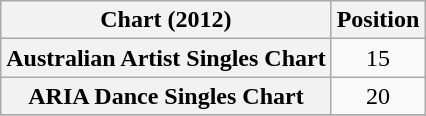<table class="wikitable sortable plainrowheaders">
<tr>
<th scope="col">Chart (2012)</th>
<th scope="col">Position</th>
</tr>
<tr>
<th scope="row">Australian Artist Singles Chart</th>
<td style="text-align:center;">15</td>
</tr>
<tr>
<th scope="row">ARIA Dance Singles Chart</th>
<td style="text-align:center;">20</td>
</tr>
<tr>
</tr>
</table>
